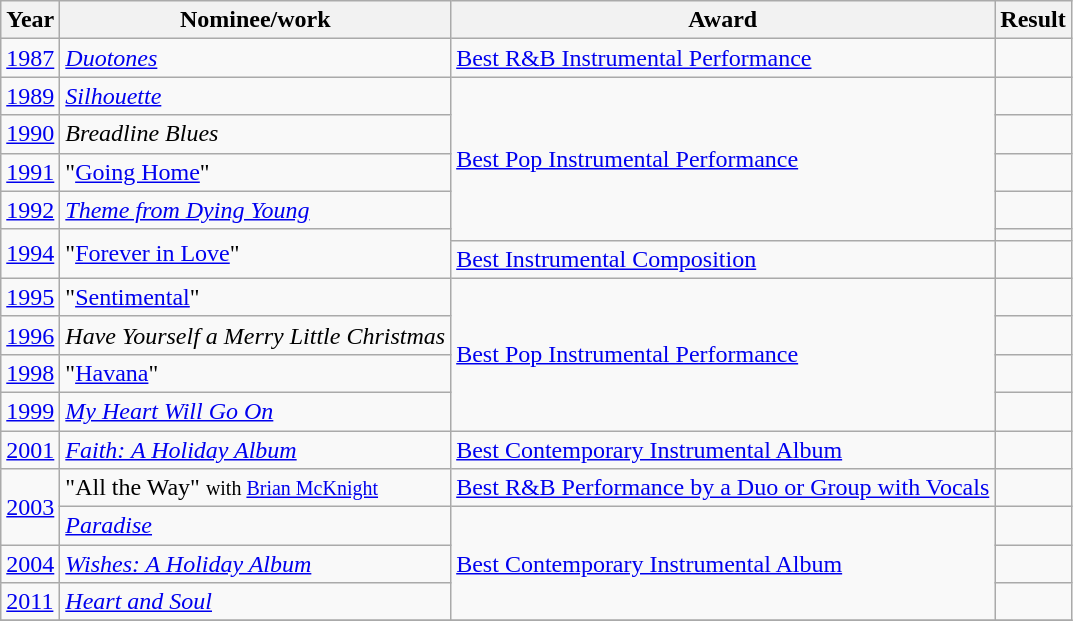<table class="wikitable">
<tr>
<th>Year</th>
<th>Nominee/work</th>
<th>Award</th>
<th>Result</th>
</tr>
<tr>
<td><a href='#'>1987</a></td>
<td><em><a href='#'>Duotones</a></em></td>
<td><a href='#'>Best R&B Instrumental Performance</a></td>
<td></td>
</tr>
<tr>
<td><a href='#'>1989</a></td>
<td><em><a href='#'>Silhouette</a></em></td>
<td rowspan="5"><a href='#'>Best Pop Instrumental Performance</a></td>
<td></td>
</tr>
<tr>
<td><a href='#'>1990</a></td>
<td><em>Breadline Blues</em></td>
<td></td>
</tr>
<tr>
<td><a href='#'>1991</a></td>
<td>"<a href='#'>Going Home</a>"</td>
<td></td>
</tr>
<tr>
<td><a href='#'>1992</a></td>
<td><em><a href='#'>Theme from Dying Young</a></em></td>
<td></td>
</tr>
<tr>
<td rowspan="2"><a href='#'>1994</a></td>
<td rowspan="2">"<a href='#'>Forever in Love</a>"</td>
<td></td>
</tr>
<tr>
<td><a href='#'>Best Instrumental Composition</a></td>
<td></td>
</tr>
<tr>
<td><a href='#'>1995</a></td>
<td>"<a href='#'>Sentimental</a>"</td>
<td rowspan="4"><a href='#'>Best Pop Instrumental Performance</a></td>
<td></td>
</tr>
<tr>
<td><a href='#'>1996</a></td>
<td><em>Have Yourself a Merry Little Christmas</em></td>
<td></td>
</tr>
<tr>
<td><a href='#'>1998</a></td>
<td>"<a href='#'>Havana</a>"</td>
<td></td>
</tr>
<tr>
<td><a href='#'>1999</a></td>
<td><em><a href='#'>My Heart Will Go On</a></em></td>
<td></td>
</tr>
<tr>
<td><a href='#'>2001</a></td>
<td><em><a href='#'>Faith: A Holiday Album</a></em></td>
<td><a href='#'>Best Contemporary Instrumental Album</a></td>
<td></td>
</tr>
<tr>
<td rowspan="2"><a href='#'>2003</a></td>
<td>"All the Way" <small>with <a href='#'>Brian McKnight</a></small></td>
<td><a href='#'>Best R&B Performance by a Duo or Group with Vocals</a></td>
<td></td>
</tr>
<tr>
<td><em><a href='#'>Paradise</a></em></td>
<td rowspan="3"><a href='#'>Best Contemporary Instrumental Album</a></td>
<td></td>
</tr>
<tr>
<td><a href='#'>2004</a></td>
<td><em><a href='#'>Wishes: A Holiday Album</a></em></td>
<td></td>
</tr>
<tr>
<td><a href='#'>2011</a></td>
<td><em><a href='#'>Heart and Soul</a></em></td>
<td></td>
</tr>
<tr>
</tr>
</table>
